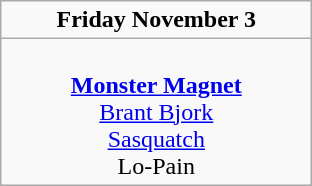<table class="wikitable">
<tr>
<td colspan="3" style="text-align:center;"><strong>Friday November 3</strong></td>
</tr>
<tr>
<td style="text-align:center; vertical-align:top; width:200px;"><br><strong><a href='#'>Monster Magnet</a></strong><br>
<a href='#'>Brant Bjork</a><br>
<a href='#'>Sasquatch</a><br>
Lo-Pain<br></td>
</tr>
</table>
